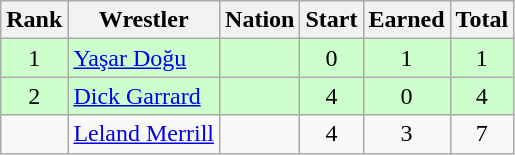<table class="wikitable sortable" style="text-align:center;">
<tr>
<th>Rank</th>
<th>Wrestler</th>
<th>Nation</th>
<th>Start</th>
<th>Earned</th>
<th>Total</th>
</tr>
<tr style="background:#cfc;">
<td>1</td>
<td align=left><a href='#'>Yaşar Doğu</a></td>
<td align=left></td>
<td>0</td>
<td>1</td>
<td>1</td>
</tr>
<tr style="background:#cfc;">
<td>2</td>
<td align=left><a href='#'>Dick Garrard</a></td>
<td align=left></td>
<td>4</td>
<td>0</td>
<td>4</td>
</tr>
<tr>
<td></td>
<td align=left><a href='#'>Leland Merrill</a></td>
<td align=left></td>
<td>4</td>
<td>3</td>
<td>7</td>
</tr>
</table>
